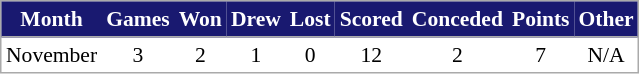<table cellspacing="0" cellpadding="3" style="border:1px solid #aaa; font-size:90%;">
<tr style="background:#191970; color:white;">
<th style="border-bottom:1px solid #aaa; text-align:center;">Month</th>
<th style="border-bottom:1px solid #aaa; text-align:center;">Games</th>
<th style="border-bottom:1px solid #aaa; text-align:center;">Won</th>
<th style="border-bottom:1px solid #aaa; text-align:center;">Drew</th>
<th style="border-bottom:1px solid #aaa; text-align:center;">Lost</th>
<th style="border-bottom:1px solid #aaa; text-align:center;">Scored</th>
<th style="border-bottom:1px solid #aaa; text-align:center;">Conceded</th>
<th style="border-bottom:1px solid #aaa; text-align:center;">Points</th>
<th style="border-bottom:1px solid #aaa; text-align:center;">Other</th>
</tr>
<tr style="text-align:center;">
<td>November</td>
<td style="text-align:center;">3</td>
<td style="text-align:center;">2</td>
<td style="text-align:center;">1</td>
<td style="text-align:center;">0</td>
<td style="text-align:center;">12</td>
<td style="text-align:center;">2</td>
<td style="text-align:center;">7</td>
<td style="text-align:center;">N/A</td>
</tr>
</table>
